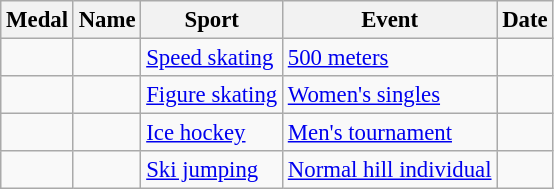<table class="wikitable sortable" style=font-size:95%>
<tr>
<th>Medal</th>
<th>Name</th>
<th>Sport</th>
<th>Event</th>
<th>Date</th>
</tr>
<tr>
<td></td>
<td></td>
<td><a href='#'>Speed skating</a></td>
<td><a href='#'>500 meters</a></td>
<td></td>
</tr>
<tr>
<td></td>
<td></td>
<td><a href='#'>Figure skating</a></td>
<td><a href='#'>Women's singles</a></td>
<td></td>
</tr>
<tr>
<td></td>
<td><br></td>
<td><a href='#'>Ice hockey</a></td>
<td><a href='#'>Men's tournament</a></td>
<td></td>
</tr>
<tr>
<td></td>
<td></td>
<td><a href='#'>Ski jumping</a></td>
<td><a href='#'>Normal hill individual</a></td>
<td></td>
</tr>
</table>
